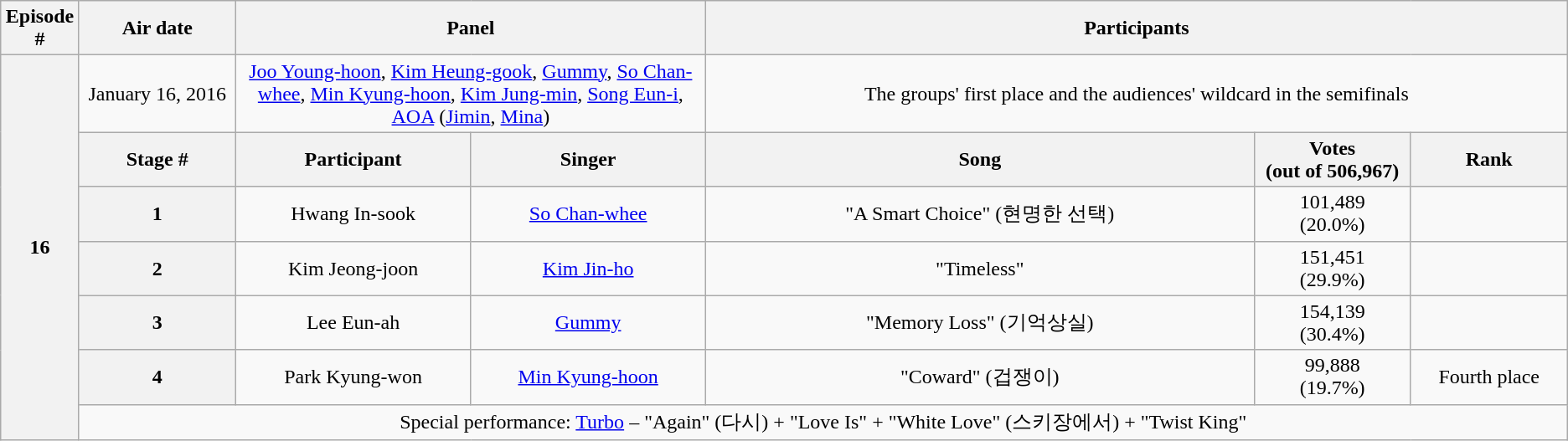<table class="wikitable" style="text-align:center;">
<tr>
<th width="5%">Episode #</th>
<th width="10%">Air date</th>
<th colspan="2">Panel</th>
<th colspan="3">Participants</th>
</tr>
<tr>
<th rowspan="7">16</th>
<td>January 16, 2016</td>
<td colspan="2"><a href='#'>Joo Young-hoon</a>, <a href='#'>Kim Heung-gook</a>, <a href='#'>Gummy</a>, <a href='#'>So Chan-whee</a>, <a href='#'>Min Kyung-hoon</a>, <a href='#'>Kim Jung-min</a>, <a href='#'>Song Eun-i</a>, <a href='#'>AOA</a> (<a href='#'>Jimin</a>, <a href='#'>Mina</a>)</td>
<td colspan="3">The groups' first place and the audiences' wildcard in the semifinals</td>
</tr>
<tr>
<th>Stage #</th>
<th width="15%">Participant</th>
<th width="15%">Singer</th>
<th width="35%">Song</th>
<th width="10%">Votes<br>(out of 506,967)</th>
<th width="10%">Rank</th>
</tr>
<tr>
<th>1</th>
<td>Hwang In-sook</td>
<td><a href='#'>So Chan-whee</a></td>
<td>"A Smart Choice" (현명한 선택)</td>
<td>101,489<br>(20.0%)</td>
<td></td>
</tr>
<tr>
<th>2</th>
<td>Kim Jeong-joon</td>
<td><a href='#'>Kim Jin-ho</a></td>
<td>"Timeless"</td>
<td>151,451<br>(29.9%)</td>
<td></td>
</tr>
<tr>
<th>3</th>
<td>Lee Eun-ah</td>
<td><a href='#'>Gummy</a></td>
<td>"Memory Loss" (기억상실)</td>
<td>154,139<br>(30.4%)</td>
<td></td>
</tr>
<tr>
<th>4</th>
<td>Park Kyung-won</td>
<td><a href='#'>Min Kyung-hoon</a></td>
<td>"Coward" (겁쟁이)</td>
<td>99,888<br>(19.7%)</td>
<td>Fourth place</td>
</tr>
<tr>
<td colspan="6">Special performance: <a href='#'>Turbo</a> – "Again" (다시) + "Love Is" + "White Love" (스키장에서) + "Twist King"</td>
</tr>
</table>
